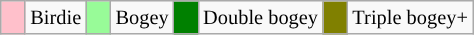<table class="wikitable" span=50 style="font-size:85%;">
<tr>
<td style="background: Pink;" width=10></td>
<td>Birdie</td>
<td style="background: PaleGreen;" width=10></td>
<td>Bogey</td>
<td style="background: Green;" width=10></td>
<td>Double bogey</td>
<td style="background: Olive;" width=10></td>
<td>Triple bogey+</td>
</tr>
</table>
